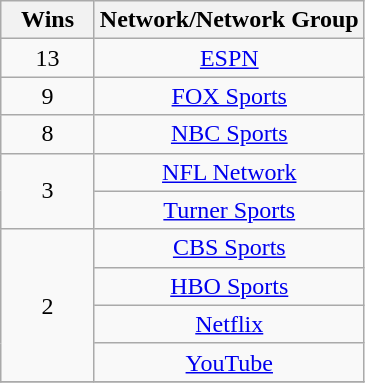<table class="wikitable floatright" style="text-align: center;">
<tr>
<th scope="col" style="width:55px;">Wins</th>
<th scope="col" style="text-align:center;">Network/Network Group</th>
</tr>
<tr>
<td scope=row style="text-align:center">13</td>
<td><a href='#'>ESPN</a> </td>
</tr>
<tr>
<td scope=row style="text-align:center">9</td>
<td><a href='#'>FOX Sports</a> </td>
</tr>
<tr>
<td scope=row style="text-align:center">8</td>
<td><a href='#'>NBC Sports</a> </td>
</tr>
<tr>
<td scope=row style="text-align:center" rowspan="2">3</td>
<td><a href='#'>NFL Network</a> </td>
</tr>
<tr>
<td><a href='#'>Turner Sports</a> </td>
</tr>
<tr>
<td scope=row style="text-align:center" rowspan="4">2</td>
<td><a href='#'>CBS Sports</a> </td>
</tr>
<tr>
<td><a href='#'>HBO Sports</a> </td>
</tr>
<tr>
<td><a href='#'>Netflix</a></td>
</tr>
<tr>
<td><a href='#'>YouTube</a></td>
</tr>
<tr>
</tr>
</table>
